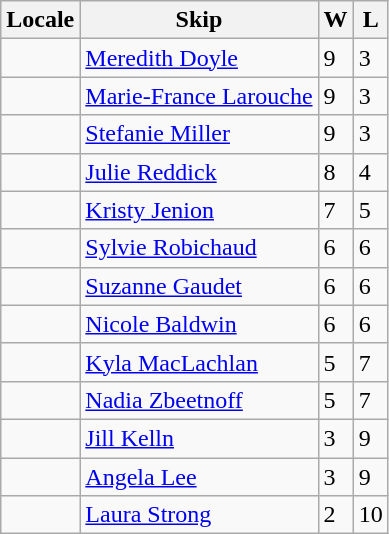<table class="wikitable" border="1">
<tr>
<th>Locale</th>
<th>Skip</th>
<th>W</th>
<th>L</th>
</tr>
<tr>
<td></td>
<td><a href='#'>Meredith Doyle</a></td>
<td>9</td>
<td>3</td>
</tr>
<tr>
<td></td>
<td><a href='#'>Marie-France Larouche</a></td>
<td>9</td>
<td>3</td>
</tr>
<tr>
<td></td>
<td><a href='#'>Stefanie Miller</a></td>
<td>9</td>
<td>3</td>
</tr>
<tr>
<td></td>
<td><a href='#'>Julie Reddick</a></td>
<td>8</td>
<td>4</td>
</tr>
<tr>
<td></td>
<td><a href='#'>Kristy Jenion</a></td>
<td>7</td>
<td>5</td>
</tr>
<tr>
<td></td>
<td><a href='#'>Sylvie Robichaud</a></td>
<td>6</td>
<td>6</td>
</tr>
<tr>
<td></td>
<td><a href='#'>Suzanne Gaudet</a></td>
<td>6</td>
<td>6</td>
</tr>
<tr>
<td></td>
<td><a href='#'>Nicole Baldwin</a></td>
<td>6</td>
<td>6</td>
</tr>
<tr>
<td></td>
<td><a href='#'>Kyla MacLachlan</a></td>
<td>5</td>
<td>7</td>
</tr>
<tr>
<td></td>
<td><a href='#'>Nadia Zbeetnoff</a></td>
<td>5</td>
<td>7</td>
</tr>
<tr>
<td></td>
<td><a href='#'>Jill Kelln</a></td>
<td>3</td>
<td>9</td>
</tr>
<tr>
<td></td>
<td><a href='#'>Angela Lee</a></td>
<td>3</td>
<td>9</td>
</tr>
<tr>
<td></td>
<td><a href='#'>Laura Strong</a></td>
<td>2</td>
<td>10</td>
</tr>
</table>
